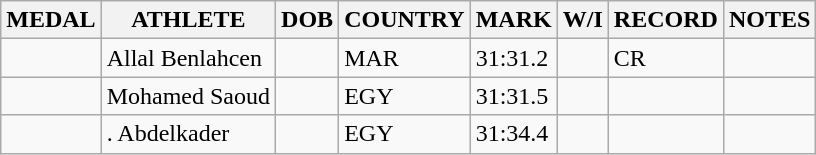<table class="wikitable">
<tr>
<th>MEDAL</th>
<th>ATHLETE</th>
<th>DOB</th>
<th>COUNTRY</th>
<th>MARK</th>
<th>W/I</th>
<th>RECORD</th>
<th>NOTES</th>
</tr>
<tr>
<td></td>
<td>Allal Benlahcen</td>
<td></td>
<td>MAR</td>
<td>31:31.2</td>
<td></td>
<td>CR</td>
<td></td>
</tr>
<tr>
<td></td>
<td>Mohamed Saoud</td>
<td></td>
<td>EGY</td>
<td>31:31.5</td>
<td></td>
<td></td>
<td></td>
</tr>
<tr>
<td></td>
<td>. Abdelkader</td>
<td></td>
<td>EGY</td>
<td>31:34.4</td>
<td></td>
<td></td>
<td></td>
</tr>
</table>
